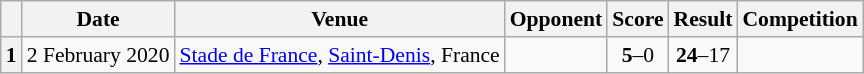<table class="wikitable plainrowheaders" style="font-size:90%;">
<tr>
<th scope=col></th>
<th scope=col data-sort-type=date>Date</th>
<th scope=col>Venue</th>
<th scope=col>Opponent</th>
<th scope=col>Score</th>
<th scope=col>Result</th>
<th scope=col>Competition</th>
</tr>
<tr>
<th scope=row>1</th>
<td>2 February 2020</td>
<td><a href='#'>Stade de France</a>, <a href='#'>Saint-Denis</a>, France</td>
<td></td>
<td align=center><strong>5</strong>–0</td>
<td align=center><strong>24</strong>–17</td>
<td></td>
</tr>
</table>
